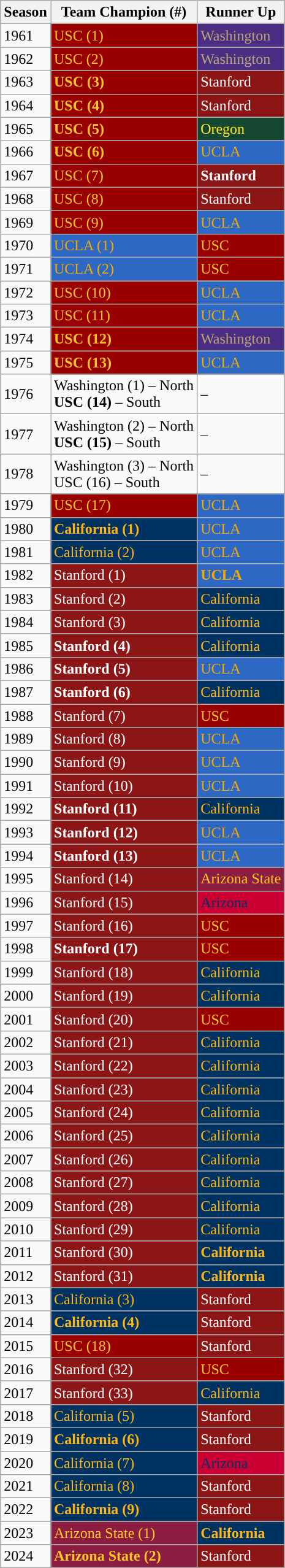<table class="wikitable">
<tr>
<th>Season</th>
<th>Team Champion (#)</th>
<th>Runner Up</th>
</tr>
<tr>
<td>1961</td>
<td style="background:#990000; color:#FFC72C;">USC (1)</td>
<td style="background:#4B2E83; color:#B7A57A;">Washington</td>
</tr>
<tr>
<td>1962</td>
<td style="background:#990000; color:#FFC72C;">USC (2)</td>
<td style="background:#4B2E83; color:#B7A57A;">Washington</td>
</tr>
<tr>
<td>1963</td>
<td style="background:#990000; color:#FFC72C;"><strong>USC (3)</strong></td>
<td style="background:#8C1515; color:#FFFFFF;">Stanford</td>
</tr>
<tr>
<td>1964</td>
<td style="background:#990000; color:#FFC72C;"><strong>USC (4)</strong></td>
<td style="background:#8C1515; color:#FFFFFF;">Stanford</td>
</tr>
<tr>
<td>1965</td>
<td style="background:#990000; color:#FFC72C;"><strong>USC (5)</strong></td>
<td style="background:#154733; color:#FEE123;">Oregon</td>
</tr>
<tr>
<td>1966</td>
<td style="background:#990000; color:#FFC72C;"><strong>USC (6)</strong></td>
<td style="background:#2D68C4; color:#F2A900;">UCLA</td>
</tr>
<tr>
<td>1967</td>
<td style="background:#990000; color:#FFC72C;">USC (7)</td>
<td style="background:#8C1515; color:#FFFFFF;"><strong>Stanford</strong></td>
</tr>
<tr>
<td>1968</td>
<td style="background:#990000; color:#FFC72C;">USC (8)</td>
<td style="background:#8C1515; color:#FFFFFF;">Stanford</td>
</tr>
<tr>
<td>1969</td>
<td style="background:#990000; color:#FFC72C;">USC (9)</td>
<td style="background:#2D68C4; color:#F2A900;">UCLA</td>
</tr>
<tr>
<td>1970</td>
<td style="background:#2D68C4; color:#F2A900;">UCLA (1)</td>
<td style="background:#990000; color:#FFC72C;">USC</td>
</tr>
<tr>
<td>1971</td>
<td style="background:#2D68C4; color:#F2A900;">UCLA (2)</td>
<td style="background:#990000; color:#FFC72C;">USC</td>
</tr>
<tr>
<td>1972</td>
<td style="background:#990000; color:#FFC72C;">USC (10)</td>
<td style="background:#2D68C4; color:#F2A900;">UCLA</td>
</tr>
<tr>
<td>1973</td>
<td style="background:#990000; color:#FFC72C;">USC (11)</td>
<td style="background:#2D68C4; color:#F2A900;">UCLA</td>
</tr>
<tr>
<td>1974</td>
<td style="background:#990000; color:#FFC72C;"><strong>USC (12)</strong></td>
<td style="background:#4B2E83; color:#B7A57A;">Washington</td>
</tr>
<tr>
<td>1975</td>
<td style="background:#990000; color:#FFC72C;"><strong>USC (13)</strong></td>
<td style="background:#2D68C4; color:#F2A900;">UCLA</td>
</tr>
<tr>
<td>1976</td>
<td>Washington (1) – North<br><strong>USC (14)</strong> – South</td>
<td>–</td>
</tr>
<tr>
<td>1977</td>
<td>Washington (2) – North<br><strong>USC (15)</strong> – South</td>
<td>–</td>
</tr>
<tr>
<td>1978</td>
<td>Washington (3) – North<br>USC (16) – South</td>
<td>–</td>
</tr>
<tr>
<td>1979</td>
<td style="background:#990000; color:#FFC72C;">USC (17)</td>
<td style="background:#2D68C4; color:#F2A900;">UCLA</td>
</tr>
<tr>
<td>1980</td>
<td style="background:#003262; color:#FDB515;"><strong>California (1)</strong></td>
<td style="background:#2D68C4; color:#F2A900;">UCLA</td>
</tr>
<tr>
<td>1981</td>
<td style="background:#003262; color:#FDB515;">California (2)</td>
<td style="background:#2D68C4; color:#F2A900;">UCLA</td>
</tr>
<tr>
<td>1982</td>
<td style="background:#8C1515; color:#FFFFFF;">Stanford (1)</td>
<td style="background:#2D68C4; color:#F2A900;"><strong>UCLA</strong></td>
</tr>
<tr>
<td>1983</td>
<td style="background:#8C1515; color:#FFFFFF;">Stanford (2)</td>
<td style="background:#003262; color:#FDB515;">California</td>
</tr>
<tr>
<td>1984</td>
<td style="background:#8C1515; color:#FFFFFF;">Stanford (3)</td>
<td style="background:#003262; color:#FDB515;">California</td>
</tr>
<tr>
<td>1985</td>
<td style="background:#8C1515; color:#FFFFFF;"><strong>Stanford (4)</strong></td>
<td style="background:#003262; color:#FDB515;">California</td>
</tr>
<tr>
<td>1986</td>
<td style="background:#8C1515; color:#FFFFFF;"><strong>Stanford (5)</strong></td>
<td style="background:#2D68C4; color:#F2A900;">UCLA</td>
</tr>
<tr>
<td>1987</td>
<td style="background:#8C1515; color:#FFFFFF;"><strong>Stanford (6)</strong></td>
<td style="background:#003262; color:#FDB515;">California</td>
</tr>
<tr>
<td>1988</td>
<td style="background:#8C1515; color:#FFFFFF;">Stanford (7)</td>
<td style="background:#990000; color:#FFC72C;">USC</td>
</tr>
<tr>
<td>1989</td>
<td style="background:#8C1515; color:#FFFFFF;">Stanford (8)</td>
<td style="background:#2D68C4; color:#F2A900;">UCLA</td>
</tr>
<tr>
<td>1990</td>
<td style="background:#8C1515; color:#FFFFFF;">Stanford (9)</td>
<td style="background:#2D68C4; color:#F2A900;">UCLA</td>
</tr>
<tr>
<td>1991</td>
<td style="background:#8C1515; color:#FFFFFF;">Stanford (10)</td>
<td style="background:#2D68C4; color:#F2A900;">UCLA</td>
</tr>
<tr>
<td>1992</td>
<td style="background:#8C1515; color:#FFFFFF;"><strong>Stanford (11)</strong></td>
<td style="background:#003262; color:#FDB515;">California</td>
</tr>
<tr>
<td>1993</td>
<td style="background:#8C1515; color:#FFFFFF;"><strong>Stanford (12)</strong></td>
<td style="background:#2D68C4; color:#F2A900;">UCLA</td>
</tr>
<tr>
<td>1994</td>
<td style="background:#8C1515; color:#FFFFFF;"><strong>Stanford (13)</strong></td>
<td style="background:#2D68C4; color:#F2A900;">UCLA</td>
</tr>
<tr>
<td>1995</td>
<td style="background:#8C1515; color:#FFFFFF;">Stanford (14)</td>
<td style="background:#8C1D40; color:#FFC627;">Arizona State</td>
</tr>
<tr>
<td>1996</td>
<td style="background:#8C1515; color:#FFFFFF;">Stanford (15)</td>
<td style="background:#CC0033; color:#003366;">Arizona</td>
</tr>
<tr>
<td>1997</td>
<td style="background:#8C1515; color:#FFFFFF;">Stanford (16)</td>
<td style="background:#990000; color:#FFC72C;">USC</td>
</tr>
<tr>
<td>1998</td>
<td style="background:#8C1515; color:#FFFFFF;"><strong>Stanford (17)</strong></td>
<td style="background:#990000; color:#FFC72C;">USC</td>
</tr>
<tr>
<td>1999</td>
<td style="background:#8C1515; color:#FFFFFF;">Stanford (18)</td>
<td style="background:#003262; color:#FDB515;">California</td>
</tr>
<tr>
<td>2000</td>
<td style="background:#8C1515; color:#FFFFFF;">Stanford (19)</td>
<td style="background:#003262; color:#FDB515;">California</td>
</tr>
<tr>
<td>2001</td>
<td style="background:#8C1515; color:#FFFFFF;">Stanford (20)</td>
<td style="background:#990000; color:#FFC72C;">USC</td>
</tr>
<tr>
<td>2002</td>
<td style="background:#8C1515; color:#FFFFFF;">Stanford (21)</td>
<td style="background:#003262; color:#FDB515;">California</td>
</tr>
<tr>
<td>2003</td>
<td style="background:#8C1515; color:#FFFFFF;">Stanford (22)</td>
<td style="background:#003262; color:#FDB515;">California</td>
</tr>
<tr>
<td>2004</td>
<td style="background:#8C1515; color:#FFFFFF;">Stanford (23)</td>
<td style="background:#003262; color:#FDB515;">California</td>
</tr>
<tr>
<td>2005</td>
<td style="background:#8C1515; color:#FFFFFF;">Stanford (24)</td>
<td style="background:#003262; color:#FDB515;">California</td>
</tr>
<tr>
<td>2006</td>
<td style="background:#8C1515; color:#FFFFFF;">Stanford (25)</td>
<td style="background:#003262; color:#FDB515;">California</td>
</tr>
<tr>
<td>2007</td>
<td style="background:#8C1515; color:#FFFFFF;">Stanford (26)</td>
<td style="background:#003262; color:#FDB515;">California</td>
</tr>
<tr>
<td>2008</td>
<td style="background:#8C1515; color:#FFFFFF;">Stanford (27)</td>
<td style="background:#003262; color:#FDB515;">California</td>
</tr>
<tr>
<td>2009</td>
<td style="background:#8C1515; color:#FFFFFF;">Stanford (28)</td>
<td style="background:#003262; color:#FDB515;">California</td>
</tr>
<tr>
<td>2010</td>
<td style="background:#8C1515; color:#FFFFFF;">Stanford (29)</td>
<td style="background:#003262; color:#FDB515;">California</td>
</tr>
<tr>
<td>2011</td>
<td style="background:#8C1515; color:#FFFFFF;">Stanford (30)</td>
<td style="background:#003262; color:#FDB515;"><strong>California</strong></td>
</tr>
<tr>
<td>2012</td>
<td style="background:#8C1515; color:#FFFFFF;">Stanford (31)</td>
<td style="background:#003262; color:#FDB515;"><strong>California</strong></td>
</tr>
<tr>
<td>2013</td>
<td style="background:#003262; color:#FDB515;">California (3)</td>
<td style="background:#8C1515; color:#FFFFFF;">Stanford</td>
</tr>
<tr>
<td>2014</td>
<td style="background:#003262; color:#FDB515;"><strong>California (4)</strong></td>
<td style="background:#8C1515; color:#FFFFFF;">Stanford</td>
</tr>
<tr>
<td>2015</td>
<td style="background:#990000; color:#FFC72C;">USC (18)</td>
<td style="background:#8C1515; color:#FFFFFF;">Stanford</td>
</tr>
<tr>
<td>2016</td>
<td style="background:#8C1515; color:#FFFFFF;">Stanford (32)</td>
<td style="background:#990000; color:#FFC72C; ">USC</td>
</tr>
<tr>
<td>2017</td>
<td style="background:#8C1515; color:#FFFFFF;">Stanford (33)</td>
<td style="background:#003262; color:#FDB515; ">California</td>
</tr>
<tr>
<td>2018</td>
<td style="background:#003262; color:#FDB515;">California (5)</td>
<td style="background:#8C1515; color:#FFFFFF;">Stanford</td>
</tr>
<tr>
<td>2019</td>
<td style="background:#003262; color:#FDB515;"><strong>California (6)</strong></td>
<td style="background:#8C1515; color:#FFFFFF;">Stanford</td>
</tr>
<tr>
<td>2020</td>
<td style="background:#003262; color:#FDB515;">California (7)</td>
<td style="background:#CC0033; color:#003366;">Arizona</td>
</tr>
<tr>
<td>2021</td>
<td style="background:#003262; color:#FDB515;">California (8)</td>
<td style="background:#8C1515; color:#FFFFFF;">Stanford</td>
</tr>
<tr>
<td>2022</td>
<td style="background:#003262; color:#FDB515;"><strong>California (9)</strong></td>
<td style="background:#8C1515; color:#FFFFFF;">Stanford</td>
</tr>
<tr>
<td>2023</td>
<td style="background:#8C1D40; color:#FFC627;">Arizona State (1)</td>
<td style="background:#003262; color:#FDB515;"><strong>California </strong></td>
</tr>
<tr>
<td>2024</td>
<td style="background:#8C1D40; color:#FFC627;"><strong>Arizona State (2)</strong></td>
<td style="background:#8C1515; color:#FFFFFF;">Stanford</td>
</tr>
</table>
